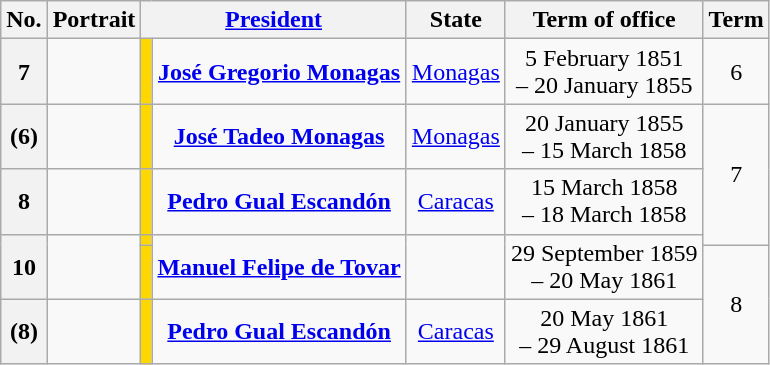<table class="wikitable sortable" style="text-align: center;">
<tr>
<th>No.<br></th>
<th>Portrait</th>
<th colspan="2" style="width:120px;"><a href='#'>President</a></th>
<th>State</th>
<th>Term of office</th>
<th>Term<br></th>
</tr>
<tr>
<th style="text-align:center;">7</th>
<td style="text-align:center;"></td>
<td style="background:gold; text-align:center;"></td>
<td style="text-align:center;"><strong><a href='#'>José Gregorio Monagas</a></strong> </td>
<td style="text-align:center;"><a href='#'>Monagas</a></td>
<td style="text-align:center;">5 February 1851<br>–
20 January 1855</td>
<td style="text-align:center;">6<br></td>
</tr>
<tr>
<th style="text-align:center;">(6)</th>
<td style="text-align:center;"></td>
<td style="background:gold; text-align:center;"></td>
<td style="text-align:center;"><strong><a href='#'>José Tadeo Monagas</a></strong> </td>
<td style="text-align:center;"><a href='#'>Monagas</a></td>
<td style="text-align:center;">20 January 1855<br>–
15 March 1858</td>
<td rowspan="3" style="text-align:center;">7<br></td>
</tr>
<tr>
<th style="text-align:center;">8</th>
<td style="text-align:center;"></td>
<td style="background:gold; text-align:center;"></td>
<td style="text-align:center;"><strong><a href='#'>Pedro Gual Escandón</a></strong> </td>
<td style="text-align:center;"><a href='#'>Caracas</a></td>
<td style="text-align:center;">15 March 1858<br>–
18 March 1858</td>
</tr>
<tr>
<th rowspan="2" style="text-align:center;">10</th>
<td rowspan="2" style="text-align:center;"></td>
<td rowspan="" style="background:gold; text-align:center;"></td>
<td rowspan="2" style="text-align:center;"><strong><a href='#'>Manuel Felipe de Tovar</a></strong> </td>
<td rowspan="2" style="text-align:center;"></td>
<td rowspan="2" style="text-align:center;">29 September 1859<br>–
20 May 1861</td>
</tr>
<tr>
<td rowspan="" style="background:gold; text-align:center;"></td>
<td rowspan="2" style="text-align:center;">8<br></td>
</tr>
<tr>
<th style="text-align:center;">(8)</th>
<td style="text-align:center;"></td>
<td style="background:gold; text-align:center;"></td>
<td style="text-align:center;"><strong><a href='#'>Pedro Gual Escandón</a></strong> </td>
<td style="text-align:center;"><a href='#'>Caracas</a></td>
<td style="text-align:center;">20 May 1861<br>–
29 August 1861</td>
</tr>
</table>
